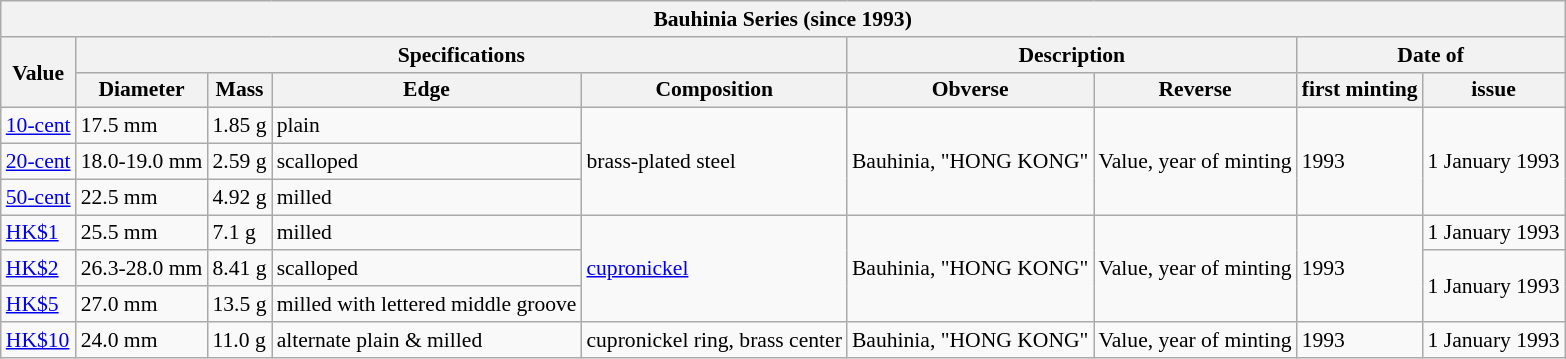<table class="wikitable" style="font-size: 90%">
<tr>
<th colspan="9">Bauhinia Series (since 1993)</th>
</tr>
<tr>
<th rowspan="2">Value</th>
<th colspan="4">Specifications</th>
<th colspan="2">Description</th>
<th colspan="2">Date of</th>
</tr>
<tr>
<th>Diameter</th>
<th>Mass</th>
<th>Edge</th>
<th>Composition</th>
<th>Obverse</th>
<th>Reverse</th>
<th>first minting</th>
<th>issue</th>
</tr>
<tr>
<td><a href='#'>10-cent</a></td>
<td>17.5 mm</td>
<td>1.85 g</td>
<td>plain</td>
<td rowspan="3">brass-plated steel</td>
<td rowspan="3">Bauhinia, "HONG KONG"</td>
<td rowspan="3">Value, year of minting</td>
<td rowspan="3">1993</td>
<td rowspan="3">1 January 1993</td>
</tr>
<tr>
<td><a href='#'>20-cent</a></td>
<td>18.0-19.0 mm</td>
<td>2.59 g</td>
<td>scalloped</td>
</tr>
<tr>
<td><a href='#'>50-cent</a></td>
<td>22.5 mm</td>
<td>4.92 g</td>
<td>milled</td>
</tr>
<tr>
<td><a href='#'>HK$1</a></td>
<td>25.5 mm</td>
<td>7.1 g</td>
<td>milled</td>
<td rowspan="3"><a href='#'>cupronickel</a></td>
<td rowspan="3">Bauhinia, "HONG KONG"</td>
<td rowspan="3">Value, year of minting</td>
<td rowspan="3">1993</td>
<td>1 January 1993</td>
</tr>
<tr>
<td><a href='#'>HK$2</a></td>
<td>26.3-28.0 mm</td>
<td>8.41 g</td>
<td>scalloped</td>
<td rowspan="2">1 January 1993</td>
</tr>
<tr>
<td><a href='#'>HK$5</a></td>
<td>27.0 mm</td>
<td>13.5 g</td>
<td>milled with lettered middle groove</td>
</tr>
<tr>
<td><a href='#'>HK$10</a></td>
<td>24.0 mm</td>
<td>11.0 g</td>
<td>alternate plain & milled</td>
<td>cupronickel ring, brass center</td>
<td>Bauhinia, "HONG KONG"</td>
<td>Value, year of minting</td>
<td>1993</td>
<td>1 January 1993</td>
</tr>
</table>
